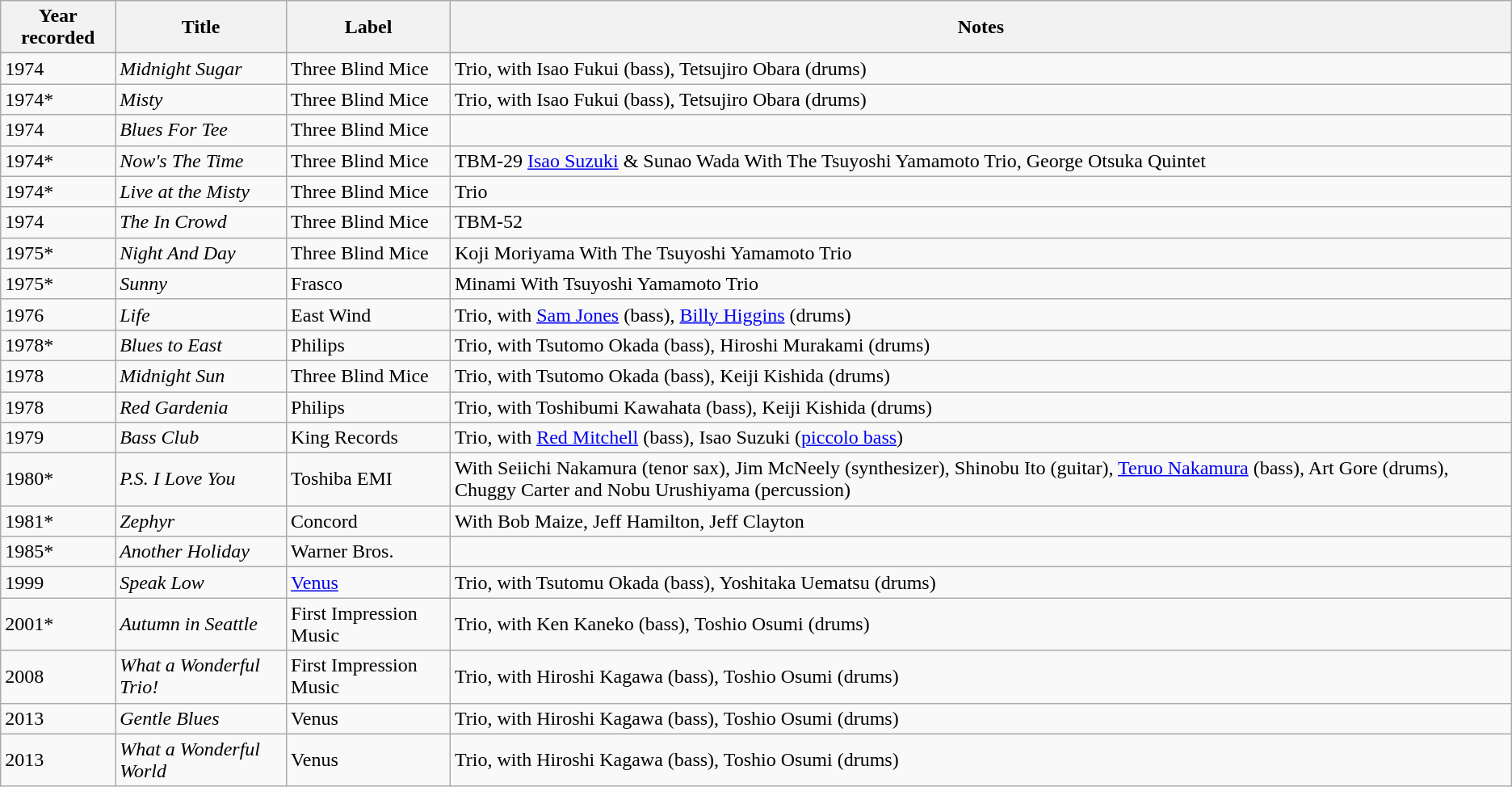<table class="wikitable sortable">
<tr>
<th>Year recorded</th>
<th>Title</th>
<th>Label</th>
<th>Notes</th>
</tr>
<tr>
</tr>
<tr>
<td>1974</td>
<td><em>Midnight Sugar</em></td>
<td>Three Blind Mice</td>
<td>Trio, with Isao Fukui (bass), Tetsujiro Obara (drums)</td>
</tr>
<tr>
<td>1974*</td>
<td><em>Misty</em></td>
<td>Three Blind Mice</td>
<td>Trio, with Isao Fukui (bass), Tetsujiro Obara (drums)</td>
</tr>
<tr>
<td>1974</td>
<td><em>Blues For Tee</em></td>
<td>Three Blind Mice</td>
<td></td>
</tr>
<tr>
<td>1974*</td>
<td><em>Now's The Time</em></td>
<td>Three Blind Mice</td>
<td>TBM-29 <a href='#'>Isao Suzuki</a> & Sunao Wada With The Tsuyoshi Yamamoto Trio, George Otsuka Quintet</td>
</tr>
<tr>
<td>1974*</td>
<td><em>Live at the Misty</em></td>
<td>Three Blind Mice</td>
<td>Trio</td>
</tr>
<tr>
<td>1974</td>
<td><em>The In Crowd</em></td>
<td>Three Blind Mice</td>
<td>TBM-52</td>
</tr>
<tr>
<td>1975*</td>
<td><em>Night And Day</em></td>
<td>Three Blind Mice</td>
<td>Koji Moriyama With The Tsuyoshi Yamamoto Trio</td>
</tr>
<tr>
<td>1975*</td>
<td><em>Sunny</em></td>
<td>Frasco</td>
<td>Minami With Tsuyoshi Yamamoto Trio</td>
</tr>
<tr>
<td>1976</td>
<td><em>Life</em></td>
<td>East Wind</td>
<td>Trio, with <a href='#'>Sam Jones</a> (bass), <a href='#'>Billy Higgins</a> (drums)</td>
</tr>
<tr>
<td>1978*</td>
<td><em>Blues to East</em></td>
<td>Philips</td>
<td>Trio, with Tsutomo Okada (bass), Hiroshi Murakami (drums)</td>
</tr>
<tr>
<td>1978</td>
<td><em>Midnight Sun</em></td>
<td>Three Blind Mice</td>
<td>Trio, with Tsutomo Okada (bass), Keiji Kishida (drums)</td>
</tr>
<tr>
<td>1978</td>
<td><em>Red Gardenia</em></td>
<td>Philips</td>
<td>Trio, with Toshibumi Kawahata (bass), Keiji Kishida (drums)</td>
</tr>
<tr>
<td>1979</td>
<td><em>Bass Club</em></td>
<td>King Records</td>
<td>Trio, with <a href='#'>Red Mitchell</a> (bass), Isao Suzuki (<a href='#'>piccolo bass</a>)</td>
</tr>
<tr>
<td>1980*</td>
<td><em>P.S. I Love You</em></td>
<td>Toshiba EMI</td>
<td>With Seiichi Nakamura (tenor sax), Jim McNeely (synthesizer), Shinobu Ito (guitar), <a href='#'>Teruo Nakamura</a> (bass), Art Gore (drums), Chuggy Carter and Nobu Urushiyama (percussion)</td>
</tr>
<tr>
<td>1981*</td>
<td><em>Zephyr</em></td>
<td>Concord</td>
<td>With Bob Maize, Jeff Hamilton, Jeff Clayton</td>
</tr>
<tr>
<td>1985*</td>
<td><em>Another Holiday</em></td>
<td>Warner Bros.</td>
<td></td>
</tr>
<tr>
<td>1999</td>
<td><em>Speak Low</em></td>
<td><a href='#'>Venus</a></td>
<td>Trio, with Tsutomu Okada (bass), Yoshitaka Uematsu (drums)</td>
</tr>
<tr>
<td>2001*</td>
<td><em>Autumn in Seattle</em></td>
<td>First Impression Music</td>
<td>Trio, with Ken Kaneko (bass), Toshio Osumi (drums)</td>
</tr>
<tr>
<td>2008</td>
<td><em>What a Wonderful Trio!</em></td>
<td>First Impression Music</td>
<td>Trio, with Hiroshi Kagawa (bass), Toshio Osumi (drums)</td>
</tr>
<tr>
<td>2013</td>
<td><em>Gentle Blues</em></td>
<td>Venus</td>
<td>Trio, with Hiroshi Kagawa (bass), Toshio Osumi (drums)</td>
</tr>
<tr>
<td>2013</td>
<td><em>What a Wonderful World</em></td>
<td>Venus</td>
<td>Trio, with Hiroshi Kagawa (bass), Toshio Osumi (drums)</td>
</tr>
</table>
